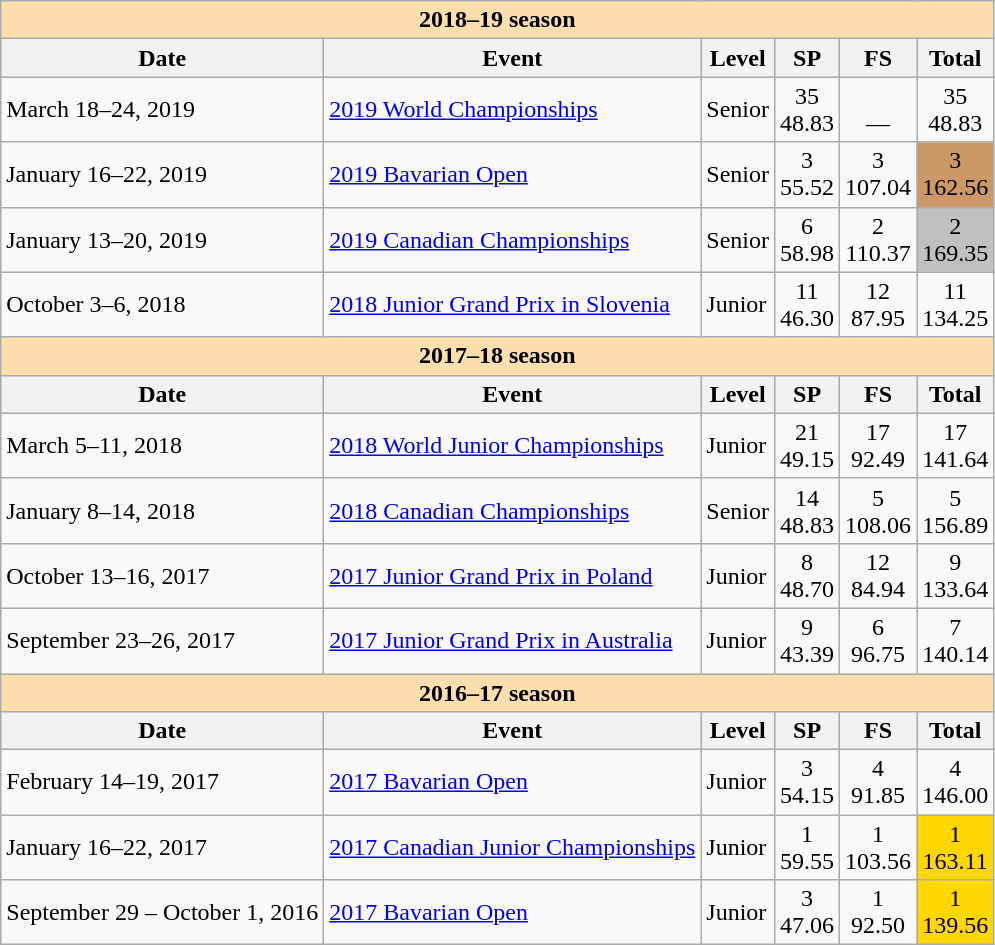<table class="wikitable">
<tr>
<th style="background-color: #ffdead; " colspan=6 align=center>2018–19 season</th>
</tr>
<tr>
<th>Date</th>
<th>Event</th>
<th>Level</th>
<th>SP</th>
<th>FS</th>
<th>Total</th>
</tr>
<tr>
<td>March 18–24, 2019</td>
<td><a href='#'>2019 World Championships</a></td>
<td>Senior</td>
<td align=center>35 <br> 48.83</td>
<td align=center><br> —</td>
<td align=center>35 <br> 48.83</td>
</tr>
<tr>
<td>January 16–22, 2019</td>
<td><a href='#'>2019 Bavarian Open</a></td>
<td>Senior</td>
<td align=center>3 <br> 55.52</td>
<td align=center>3 <br> 107.04</td>
<td align=center bgcolor="cc9966">3 <br> 162.56</td>
</tr>
<tr>
<td>January 13–20, 2019</td>
<td><a href='#'>2019 Canadian Championships</a></td>
<td>Senior</td>
<td align=center>6 <br> 58.98</td>
<td align=center>2 <br> 110.37</td>
<td align=center bgcolor="silver">2 <br> 169.35</td>
</tr>
<tr>
<td>October 3–6, 2018</td>
<td><a href='#'>2018 Junior Grand Prix in Slovenia</a></td>
<td>Junior</td>
<td align=center>11 <br> 46.30</td>
<td align=center>12 <br> 87.95</td>
<td align=center>11 <br> 134.25</td>
</tr>
<tr>
<th style="background-color: #ffdead; " colspan=7 align=center>2017–18 season</th>
</tr>
<tr>
<th>Date</th>
<th>Event</th>
<th>Level</th>
<th>SP</th>
<th>FS</th>
<th>Total</th>
</tr>
<tr>
<td>March 5–11, 2018</td>
<td><a href='#'>2018 World Junior Championships</a></td>
<td>Junior</td>
<td align=center>21 <br> 49.15</td>
<td align=center>17 <br> 92.49</td>
<td align=center>17 <br> 141.64</td>
</tr>
<tr>
<td>January 8–14, 2018</td>
<td><a href='#'>2018 Canadian Championships</a></td>
<td>Senior</td>
<td align=center>14 <br> 48.83</td>
<td align=center>5 <br> 108.06</td>
<td align=center>5 <br> 156.89</td>
</tr>
<tr>
<td>October 13–16, 2017</td>
<td><a href='#'>2017 Junior Grand Prix in Poland</a></td>
<td>Junior</td>
<td align=center>8 <br> 48.70</td>
<td align=center>12 <br> 84.94</td>
<td align=center>9 <br> 133.64</td>
</tr>
<tr>
<td>September 23–26, 2017</td>
<td><a href='#'>2017 Junior Grand Prix in Australia</a></td>
<td>Junior</td>
<td align=center>9 <br> 43.39</td>
<td align=center>6 <br> 96.75</td>
<td align=center>7 <br> 140.14</td>
</tr>
<tr>
<th style="background-color: #ffdead; " colspan=7 align=center>2016–17 season</th>
</tr>
<tr>
<th>Date</th>
<th>Event</th>
<th>Level</th>
<th>SP</th>
<th>FS</th>
<th>Total</th>
</tr>
<tr>
<td>February 14–19, 2017</td>
<td><a href='#'>2017 Bavarian Open</a></td>
<td>Junior</td>
<td align=center>3 <br> 54.15</td>
<td align=center>4 <br> 91.85</td>
<td align=center>4 <br> 146.00</td>
</tr>
<tr>
<td>January 16–22, 2017</td>
<td><a href='#'>2017 Canadian Junior Championships</a></td>
<td>Junior</td>
<td align=center>1 <br> 59.55</td>
<td align=center>1 <br> 103.56</td>
<td align=center bgcolor="gold">1 <br> 163.11</td>
</tr>
<tr>
<td>September 29 – October 1, 2016</td>
<td><a href='#'>2017 Bavarian Open</a></td>
<td>Junior</td>
<td align=center>3 <br> 47.06</td>
<td align=center>1 <br> 92.50</td>
<td align=center bgcolor="gold">1 <br> 139.56</td>
</tr>
</table>
